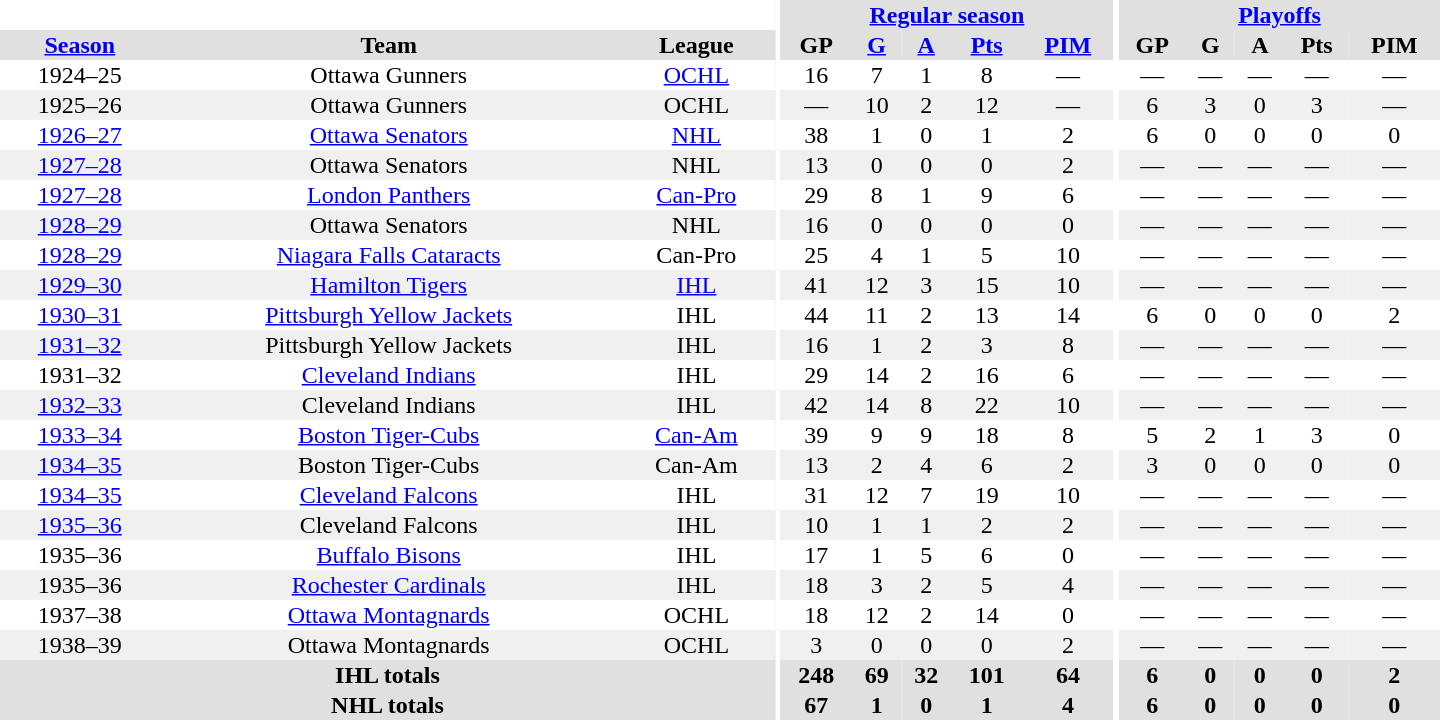<table border="0" cellpadding="1" cellspacing="0" style="text-align:center; width:60em">
<tr bgcolor="#e0e0e0">
<th colspan="3" bgcolor="#ffffff"></th>
<th rowspan="100" bgcolor="#ffffff"></th>
<th colspan="5"><a href='#'>Regular season</a></th>
<th rowspan="100" bgcolor="#ffffff"></th>
<th colspan="5"><a href='#'>Playoffs</a></th>
</tr>
<tr bgcolor="#e0e0e0">
<th><a href='#'>Season</a></th>
<th>Team</th>
<th>League</th>
<th>GP</th>
<th><a href='#'>G</a></th>
<th><a href='#'>A</a></th>
<th><a href='#'>Pts</a></th>
<th><a href='#'>PIM</a></th>
<th>GP</th>
<th>G</th>
<th>A</th>
<th>Pts</th>
<th>PIM</th>
</tr>
<tr>
<td>1924–25</td>
<td>Ottawa Gunners</td>
<td><a href='#'>OCHL</a></td>
<td>16</td>
<td>7</td>
<td>1</td>
<td>8</td>
<td>—</td>
<td>—</td>
<td>—</td>
<td>—</td>
<td>—</td>
<td>—</td>
</tr>
<tr bgcolor="#f0f0f0">
<td>1925–26</td>
<td>Ottawa Gunners</td>
<td>OCHL</td>
<td>—</td>
<td>10</td>
<td>2</td>
<td>12</td>
<td>—</td>
<td>6</td>
<td>3</td>
<td>0</td>
<td>3</td>
<td>—</td>
</tr>
<tr>
<td><a href='#'>1926–27</a></td>
<td><a href='#'>Ottawa Senators</a></td>
<td><a href='#'>NHL</a></td>
<td>38</td>
<td>1</td>
<td>0</td>
<td>1</td>
<td>2</td>
<td>6</td>
<td>0</td>
<td>0</td>
<td>0</td>
<td>0</td>
</tr>
<tr bgcolor="#f0f0f0">
<td><a href='#'>1927–28</a></td>
<td>Ottawa Senators</td>
<td>NHL</td>
<td>13</td>
<td>0</td>
<td>0</td>
<td>0</td>
<td>2</td>
<td>—</td>
<td>—</td>
<td>—</td>
<td>—</td>
<td>—</td>
</tr>
<tr>
<td><a href='#'>1927–28</a></td>
<td><a href='#'>London Panthers</a></td>
<td><a href='#'>Can-Pro</a></td>
<td>29</td>
<td>8</td>
<td>1</td>
<td>9</td>
<td>6</td>
<td>—</td>
<td>—</td>
<td>—</td>
<td>—</td>
<td>—</td>
</tr>
<tr bgcolor="#f0f0f0">
<td><a href='#'>1928–29</a></td>
<td>Ottawa Senators</td>
<td>NHL</td>
<td>16</td>
<td>0</td>
<td>0</td>
<td>0</td>
<td>0</td>
<td>—</td>
<td>—</td>
<td>—</td>
<td>—</td>
<td>—</td>
</tr>
<tr>
<td><a href='#'>1928–29</a></td>
<td><a href='#'>Niagara Falls Cataracts</a></td>
<td>Can-Pro</td>
<td>25</td>
<td>4</td>
<td>1</td>
<td>5</td>
<td>10</td>
<td>—</td>
<td>—</td>
<td>—</td>
<td>—</td>
<td>—</td>
</tr>
<tr bgcolor="#f0f0f0">
<td><a href='#'>1929–30</a></td>
<td><a href='#'>Hamilton Tigers</a></td>
<td><a href='#'>IHL</a></td>
<td>41</td>
<td>12</td>
<td>3</td>
<td>15</td>
<td>10</td>
<td>—</td>
<td>—</td>
<td>—</td>
<td>—</td>
<td>—</td>
</tr>
<tr>
<td><a href='#'>1930–31</a></td>
<td><a href='#'>Pittsburgh Yellow Jackets</a></td>
<td>IHL</td>
<td>44</td>
<td>11</td>
<td>2</td>
<td>13</td>
<td>14</td>
<td>6</td>
<td>0</td>
<td>0</td>
<td>0</td>
<td>2</td>
</tr>
<tr bgcolor="#f0f0f0">
<td><a href='#'>1931–32</a></td>
<td>Pittsburgh Yellow Jackets</td>
<td>IHL</td>
<td>16</td>
<td>1</td>
<td>2</td>
<td>3</td>
<td>8</td>
<td>—</td>
<td>—</td>
<td>—</td>
<td>—</td>
<td>—</td>
</tr>
<tr>
<td>1931–32</td>
<td><a href='#'>Cleveland Indians</a></td>
<td>IHL</td>
<td>29</td>
<td>14</td>
<td>2</td>
<td>16</td>
<td>6</td>
<td>—</td>
<td>—</td>
<td>—</td>
<td>—</td>
<td>—</td>
</tr>
<tr bgcolor="#f0f0f0">
<td><a href='#'>1932–33</a></td>
<td>Cleveland Indians</td>
<td>IHL</td>
<td>42</td>
<td>14</td>
<td>8</td>
<td>22</td>
<td>10</td>
<td>—</td>
<td>—</td>
<td>—</td>
<td>—</td>
<td>—</td>
</tr>
<tr>
<td><a href='#'>1933–34</a></td>
<td><a href='#'>Boston Tiger-Cubs</a></td>
<td><a href='#'>Can-Am</a></td>
<td>39</td>
<td>9</td>
<td>9</td>
<td>18</td>
<td>8</td>
<td>5</td>
<td>2</td>
<td>1</td>
<td>3</td>
<td>0</td>
</tr>
<tr bgcolor="#f0f0f0">
<td><a href='#'>1934–35</a></td>
<td>Boston Tiger-Cubs</td>
<td>Can-Am</td>
<td>13</td>
<td>2</td>
<td>4</td>
<td>6</td>
<td>2</td>
<td>3</td>
<td>0</td>
<td>0</td>
<td>0</td>
<td>0</td>
</tr>
<tr>
<td><a href='#'>1934–35</a></td>
<td><a href='#'>Cleveland Falcons</a></td>
<td>IHL</td>
<td>31</td>
<td>12</td>
<td>7</td>
<td>19</td>
<td>10</td>
<td>—</td>
<td>—</td>
<td>—</td>
<td>—</td>
<td>—</td>
</tr>
<tr bgcolor="#f0f0f0">
<td><a href='#'>1935–36</a></td>
<td>Cleveland Falcons</td>
<td>IHL</td>
<td>10</td>
<td>1</td>
<td>1</td>
<td>2</td>
<td>2</td>
<td>—</td>
<td>—</td>
<td>—</td>
<td>—</td>
<td>—</td>
</tr>
<tr>
<td>1935–36</td>
<td><a href='#'>Buffalo Bisons</a></td>
<td>IHL</td>
<td>17</td>
<td>1</td>
<td>5</td>
<td>6</td>
<td>0</td>
<td>—</td>
<td>—</td>
<td>—</td>
<td>—</td>
<td>—</td>
</tr>
<tr bgcolor="#f0f0f0">
<td>1935–36</td>
<td><a href='#'>Rochester Cardinals</a></td>
<td>IHL</td>
<td>18</td>
<td>3</td>
<td>2</td>
<td>5</td>
<td>4</td>
<td>—</td>
<td>—</td>
<td>—</td>
<td>—</td>
<td>—</td>
</tr>
<tr>
<td>1937–38</td>
<td><a href='#'>Ottawa Montagnards</a></td>
<td>OCHL</td>
<td>18</td>
<td>12</td>
<td>2</td>
<td>14</td>
<td>0</td>
<td>—</td>
<td>—</td>
<td>—</td>
<td>—</td>
<td>—</td>
</tr>
<tr bgcolor="#f0f0f0">
<td>1938–39</td>
<td>Ottawa Montagnards</td>
<td>OCHL</td>
<td>3</td>
<td>0</td>
<td>0</td>
<td>0</td>
<td>2</td>
<td>—</td>
<td>—</td>
<td>—</td>
<td>—</td>
<td>—</td>
</tr>
<tr bgcolor="#e0e0e0">
<th colspan="3">IHL totals</th>
<th>248</th>
<th>69</th>
<th>32</th>
<th>101</th>
<th>64</th>
<th>6</th>
<th>0</th>
<th>0</th>
<th>0</th>
<th>2</th>
</tr>
<tr bgcolor="#e0e0e0">
<th colspan="3">NHL totals</th>
<th>67</th>
<th>1</th>
<th>0</th>
<th>1</th>
<th>4</th>
<th>6</th>
<th>0</th>
<th>0</th>
<th>0</th>
<th>0</th>
</tr>
</table>
